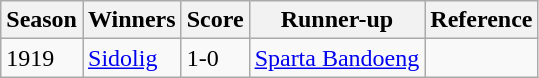<table class="wikitable">
<tr>
<th>Season</th>
<th>Winners</th>
<th>Score</th>
<th>Runner-up</th>
<th>Reference</th>
</tr>
<tr>
<td>1919</td>
<td><a href='#'>Sidolig</a></td>
<td>1-0</td>
<td><a href='#'>Sparta Bandoeng</a></td>
<td></td>
</tr>
</table>
